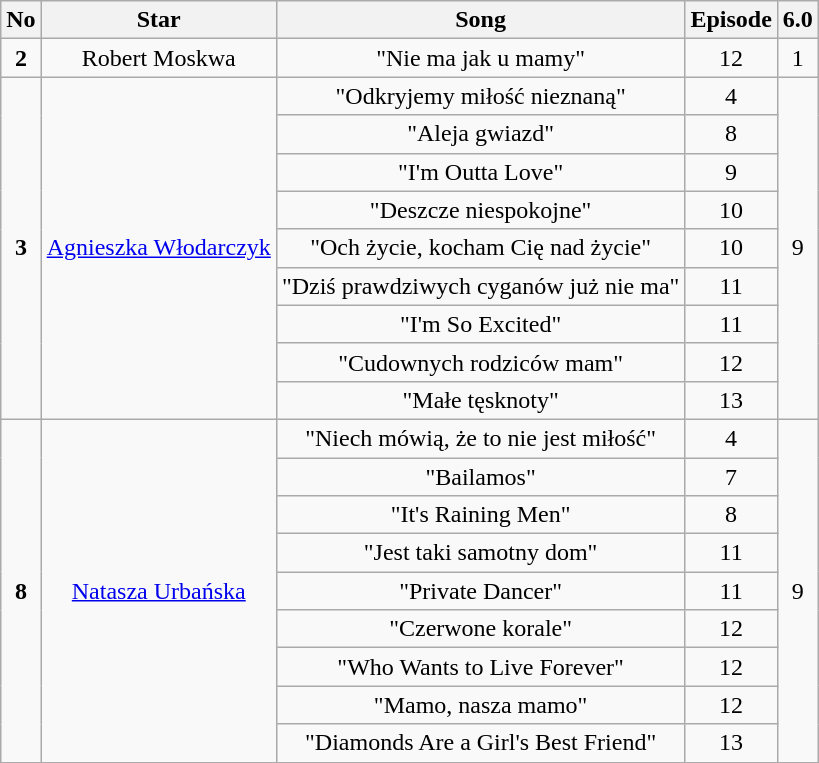<table class="wikitable">
<tr>
<th>No</th>
<th>Star</th>
<th>Song</th>
<th>Episode</th>
<th>6.0</th>
</tr>
<tr -->
<td align="center" rowspan="1"><strong>2</strong></td>
<td align="center" rowspan="1">Robert Moskwa</td>
<td align="center">"Nie ma jak u mamy"</td>
<td align="center">12</td>
<td align="center" rowspan="1">1</td>
</tr>
<tr>
<td align="center" rowspan="9"><strong>3</strong></td>
<td align="center" rowspan="9"><a href='#'>Agnieszka Włodarczyk</a></td>
<td align="center">"Odkryjemy miłość nieznaną"</td>
<td align="center">4</td>
<td align="center" rowspan="9">9</td>
</tr>
<tr>
<td align="center">"Aleja gwiazd"</td>
<td align="center">8</td>
</tr>
<tr>
<td align="center">"I'm Outta Love"</td>
<td align="center">9</td>
</tr>
<tr>
<td align="center">"Deszcze niespokojne"</td>
<td align="center">10</td>
</tr>
<tr>
<td align="center">"Och życie, kocham Cię nad życie"</td>
<td align="center">10</td>
</tr>
<tr>
<td align="center">"Dziś prawdziwych cyganów już nie ma"</td>
<td align="center">11</td>
</tr>
<tr>
<td align="center">"I'm So Excited"</td>
<td align="center">11</td>
</tr>
<tr>
<td align="center">"Cudownych rodziców mam"</td>
<td align="center">12</td>
</tr>
<tr>
<td align="center">"Małe tęsknoty"</td>
<td align="center">13</td>
</tr>
<tr>
<td align="center" rowspan="9"><strong>8</strong></td>
<td align="center" rowspan="9"><a href='#'>Natasza Urbańska</a></td>
<td align="center">"Niech mówią, że to nie jest miłość"</td>
<td align="center">4</td>
<td align="center" rowspan="9">9</td>
</tr>
<tr>
<td align="center">"Bailamos"</td>
<td align="center">7</td>
</tr>
<tr>
<td align="center">"It's Raining Men"</td>
<td align="center">8</td>
</tr>
<tr>
<td align="center">"Jest taki samotny dom"</td>
<td align="center">11</td>
</tr>
<tr>
<td align="center">"Private Dancer"</td>
<td align="center">11</td>
</tr>
<tr>
<td align="center">"Czerwone korale"</td>
<td align="center">12</td>
</tr>
<tr>
<td align="center">"Who Wants to Live Forever"</td>
<td align="center">12</td>
</tr>
<tr>
<td align="center">"Mamo, nasza mamo"</td>
<td align="center">12</td>
</tr>
<tr>
<td align="center">"Diamonds Are a Girl's Best Friend"</td>
<td align="center">13</td>
</tr>
</table>
